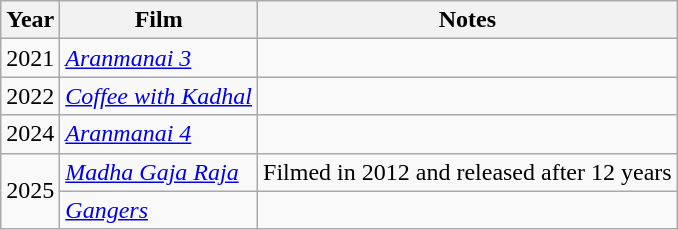<table class="wikitable sortable">
<tr>
<th>Year</th>
<th>Film</th>
<th>Notes</th>
</tr>
<tr>
<td>2021</td>
<td><em><a href='#'>Aranmanai 3</a></em></td>
<td></td>
</tr>
<tr>
<td>2022</td>
<td><em><a href='#'>Coffee with Kadhal</a></em></td>
<td></td>
</tr>
<tr>
<td>2024</td>
<td><em><a href='#'>Aranmanai 4</a></em></td>
<td></td>
</tr>
<tr>
<td rowspan="2">2025</td>
<td><em><a href='#'>Madha Gaja Raja</a></em></td>
<td>Filmed in 2012 and released after 12 years</td>
</tr>
<tr>
<td><em><a href='#'>Gangers</a></em></td>
<td></td>
</tr>
</table>
